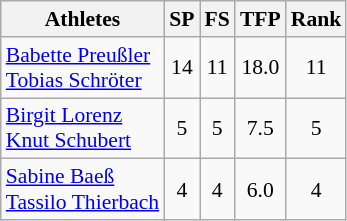<table class="wikitable" border="1" style="font-size:90%">
<tr>
<th>Athletes</th>
<th>SP</th>
<th>FS</th>
<th>TFP</th>
<th>Rank</th>
</tr>
<tr align=center>
<td align=left><a href='#'>Babette Preußler</a><br><a href='#'>Tobias Schröter</a></td>
<td>14</td>
<td>11</td>
<td>18.0</td>
<td>11</td>
</tr>
<tr align=center>
<td align=left><a href='#'>Birgit Lorenz</a><br><a href='#'>Knut Schubert</a></td>
<td>5</td>
<td>5</td>
<td>7.5</td>
<td>5</td>
</tr>
<tr align=center>
<td align=left><a href='#'>Sabine Baeß</a><br><a href='#'>Tassilo Thierbach</a></td>
<td>4</td>
<td>4</td>
<td>6.0</td>
<td>4</td>
</tr>
</table>
